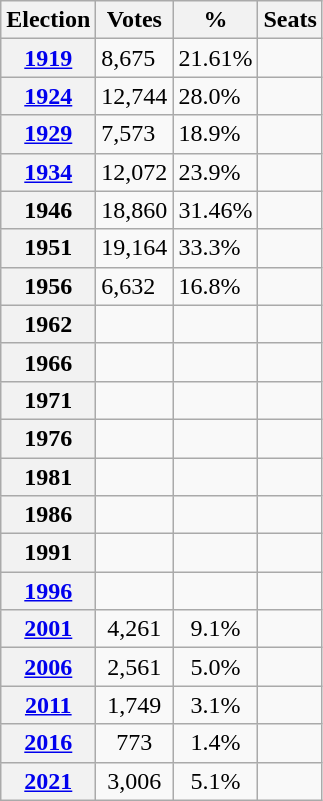<table class="wikitable">
<tr>
<th>Election</th>
<th>Votes</th>
<th>%</th>
<th>Seats</th>
</tr>
<tr>
<th><a href='#'>1919</a></th>
<td>8,675</td>
<td>21.61%</td>
<td></td>
</tr>
<tr>
<th><a href='#'>1924</a></th>
<td>12,744 </td>
<td>28.0% </td>
<td></td>
</tr>
<tr>
<th><a href='#'>1929</a></th>
<td>7,573 </td>
<td>18.9% </td>
<td></td>
</tr>
<tr>
<th><a href='#'>1934</a></th>
<td>12,072 </td>
<td>23.9% </td>
<td></td>
</tr>
<tr>
<th>1946<br></th>
<td>18,860 </td>
<td>31.46% </td>
<td></td>
</tr>
<tr>
<th>1951<br></th>
<td>19,164 </td>
<td>33.3% </td>
<td></td>
</tr>
<tr>
<th>1956<br></th>
<td>6,632 </td>
<td>16.8% </td>
<td></td>
</tr>
<tr>
<th>1962<br></th>
<td></td>
<td></td>
<td></td>
</tr>
<tr>
<th>1966<br></th>
<td></td>
<td></td>
<td></td>
</tr>
<tr>
<th>1971<br></th>
<td></td>
<td></td>
<td></td>
</tr>
<tr>
<th>1976<br></th>
<td></td>
<td></td>
<td></td>
</tr>
<tr>
<th>1981<br></th>
<td></td>
<td></td>
<td></td>
</tr>
<tr>
<th>1986<br></th>
<td></td>
<td></td>
<td></td>
</tr>
<tr>
<th>1991<br></th>
<td></td>
<td></td>
<td></td>
</tr>
<tr>
<th><a href='#'>1996</a><br></th>
<td></td>
<td></td>
<td></td>
</tr>
<tr>
<th><a href='#'>2001</a></th>
<td style="text-align:center;">4,261 </td>
<td style="text-align:center;">9.1% </td>
<td style="text-align:center;"></td>
</tr>
<tr>
<th><a href='#'>2006</a></th>
<td style="text-align:center;">2,561 </td>
<td style="text-align:center;">5.0% </td>
<td style="text-align:center;"></td>
</tr>
<tr>
<th><a href='#'>2011</a></th>
<td style="text-align:center;">1,749 </td>
<td style="text-align:center;">3.1% </td>
<td style="text-align:center;"></td>
</tr>
<tr>
<th><a href='#'>2016</a></th>
<td style="text-align:center;">773 </td>
<td style="text-align:center;">1.4% </td>
<td style="text-align:center;"></td>
</tr>
<tr>
<th><a href='#'>2021</a></th>
<td style="text-align:center;">3,006 </td>
<td style="text-align:center;">5.1% </td>
<td style="text-align:center;"></td>
</tr>
</table>
